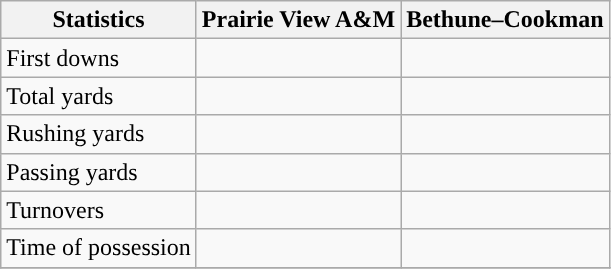<table class="wikitable">
<tr>
<th>Statistics</th>
<th>Prairie View A&M</th>
<th>Bethune–Cookman</th>
</tr>
<tr>
<td>First downs</td>
<td> </td>
<td> </td>
</tr>
<tr>
<td>Total yards</td>
<td> </td>
<td> </td>
</tr>
<tr>
<td>Rushing yards</td>
<td> </td>
<td> </td>
</tr>
<tr>
<td>Passing yards</td>
<td> </td>
<td> </td>
</tr>
<tr>
<td>Turnovers</td>
<td> </td>
<td> </td>
</tr>
<tr>
<td>Time of possession</td>
<td> </td>
<td> </td>
</tr>
<tr>
</tr>
</table>
